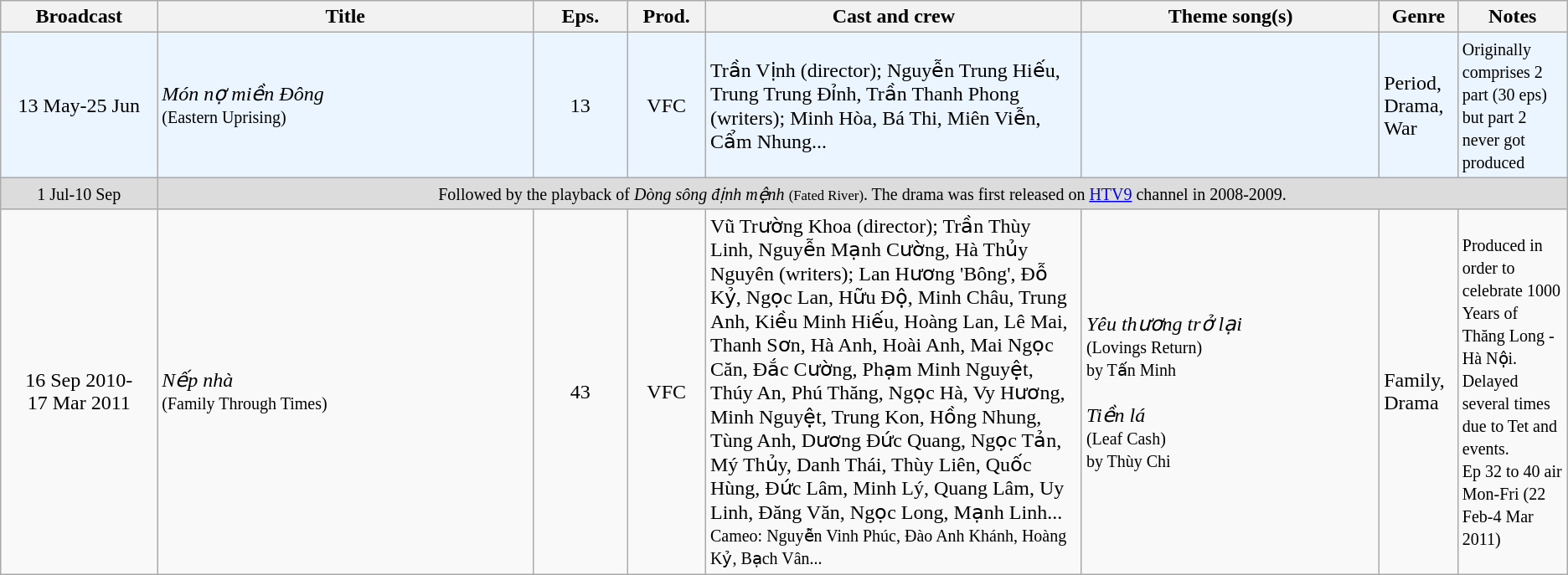<table class="wikitable sortable">
<tr>
<th style="width:10%;">Broadcast</th>
<th style="width:24%;">Title</th>
<th style="width:6%;">Eps.</th>
<th style="width:5%;">Prod.</th>
<th style="width:24%;">Cast and crew</th>
<th style="width:19%;">Theme song(s)</th>
<th style="width:5%;">Genre</th>
<th style="width:7%;">Notes</th>
</tr>
<tr ---- bgcolor="#ebf5ff">
<td style="text-align:center;">13 May-25 Jun <br></td>
<td><em>Món nợ miền Đông</em> <br><small>(Eastern Uprising)</small></td>
<td style="text-align:center;">13</td>
<td style="text-align:center;">VFC</td>
<td>Trần Vịnh (director); Nguyễn Trung Hiếu, Trung Trung Đỉnh, Trần Thanh Phong (writers); Minh Hòa, Bá Thi, Miên Viễn, Cẩm Nhung...</td>
<td></td>
<td>Period, Drama, War</td>
<td><small>Originally comprises 2 part (30 eps) but part 2 never got produced</small></td>
</tr>
<tr ---- bgcolor="#DCDCDC">
<td style="text-align:center;"><small>1 Jul-10 Sep</small></td>
<td colspan="7" align=center><small>Followed by the playback of <em>Dòng sông định mệnh</em> <small>(Fated River)</small>. The drama was first released on <a href='#'>HTV9</a> channel in 2008-2009.</small></td>
</tr>
<tr>
<td style="text-align:center;">16 Sep 2010-<br>17 Mar 2011 <br></td>
<td><em>Nếp nhà</em> <br><small>(Family Through Times)</small></td>
<td style="text-align:center;">43</td>
<td style="text-align:center;">VFC</td>
<td>Vũ Trường Khoa (director); Trần Thùy Linh, Nguyễn Mạnh Cường, Hà Thủy Nguyên (writers); Lan Hương 'Bông', Đỗ Kỷ, Ngọc Lan, Hữu Độ, Minh Châu, Trung Anh, Kiều Minh Hiếu, Hoàng Lan, Lê Mai, Thanh Sơn, Hà Anh, Hoài Anh, Mai Ngọc Căn, Đắc Cường, Phạm Minh Nguyệt, Thúy An, Phú Thăng, Ngọc Hà, Vy Hương, Minh Nguyệt, Trung Kon, Hồng Nhung, Tùng Anh, Dương Đức Quang, Ngọc Tản, Mý Thủy, Danh Thái, Thùy Liên, Quốc Hùng, Đức Lâm, Minh Lý, Quang Lâm, Uy Linh, Đăng Văn, Ngọc Long, Mạnh Linh...<br><small>Cameo: Nguyễn Vinh Phúc, Đào Anh Khánh, Hoàng Kỷ, Bạch Vân...</small></td>
<td><em>Yêu thương trở lại</em> <br><small>(Lovings Return)<br>by Tấn Minh</small><br><br><em>Tiền lá</em> <br><small>(Leaf Cash)<br>by Thùy Chi</small></td>
<td>Family, Drama</td>
<td><small>Produced in order to celebrate 1000 Years of Thăng Long - Hà Nội.<br>Delayed several times due to Tet and events.<br>Ep 32 to 40 air Mon-Fri (22 Feb-4 Mar 2011)</small></td>
</tr>
</table>
